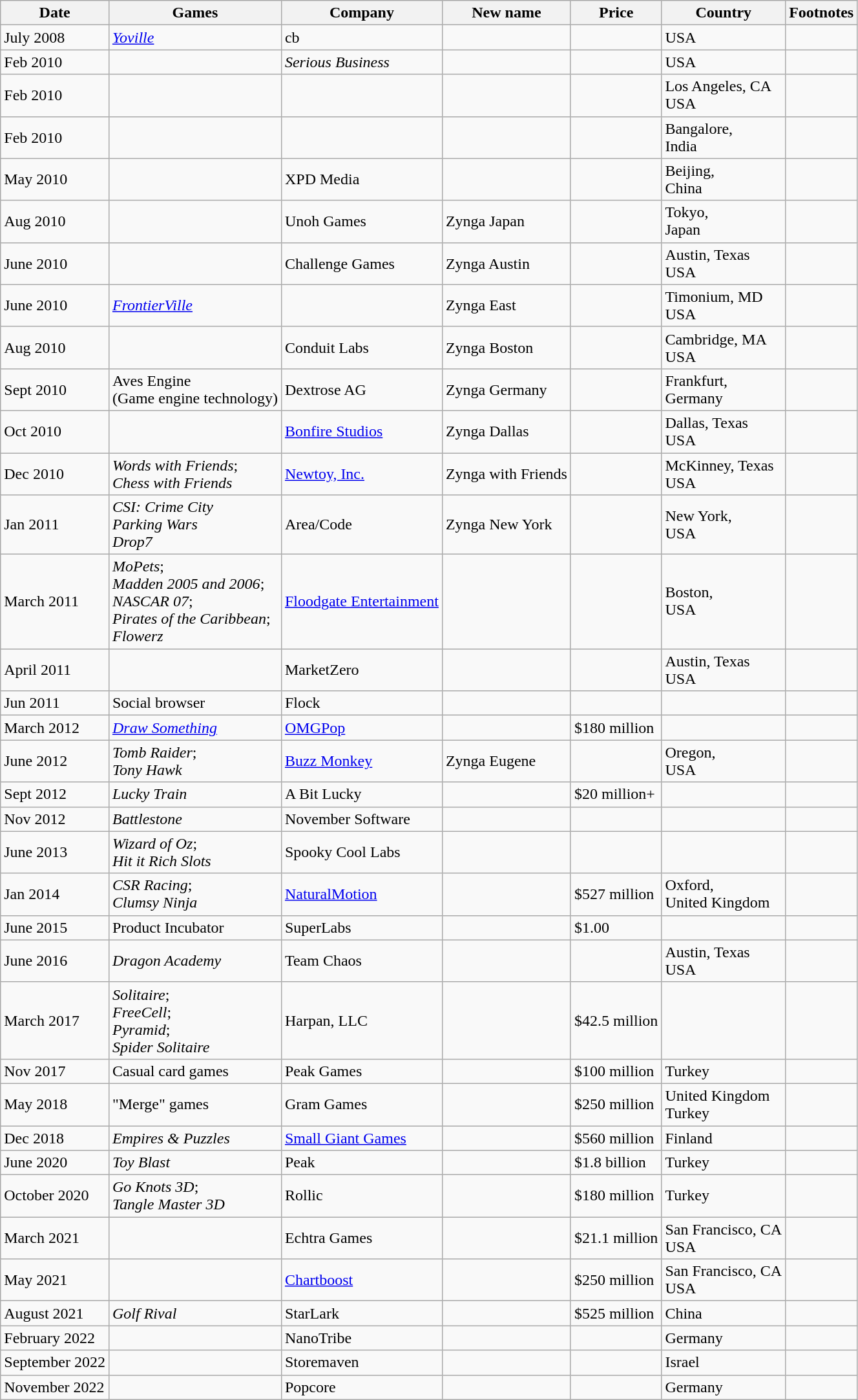<table class="wikitable sortable">
<tr>
<th>Date</th>
<th>Games</th>
<th>Company</th>
<th>New name</th>
<th>Price</th>
<th>Country</th>
<th>Footnotes</th>
</tr>
<tr>
<td>July 2008</td>
<td><em><a href='#'>Yoville</a></em></td>
<td>cb</td>
<td></td>
<td></td>
<td>USA</td>
<td></td>
</tr>
<tr>
<td>Feb 2010</td>
<td></td>
<td><em>Serious Business</em></td>
<td></td>
<td></td>
<td>USA</td>
<td></td>
</tr>
<tr>
<td>Feb 2010</td>
<td></td>
<td></td>
<td></td>
<td></td>
<td>Los Angeles, CA<br>USA</td>
<td></td>
</tr>
<tr>
<td>Feb 2010</td>
<td></td>
<td></td>
<td></td>
<td></td>
<td>Bangalore,<br>India</td>
<td></td>
</tr>
<tr>
<td>May 2010</td>
<td></td>
<td>XPD Media</td>
<td></td>
<td></td>
<td>Beijing,<br>China</td>
<td></td>
</tr>
<tr>
<td>Aug 2010</td>
<td></td>
<td>Unoh Games</td>
<td>Zynga Japan</td>
<td></td>
<td>Tokyo,<br>Japan</td>
<td></td>
</tr>
<tr>
<td>June 2010</td>
<td></td>
<td>Challenge Games</td>
<td>Zynga Austin</td>
<td></td>
<td>Austin, Texas<br>USA</td>
<td></td>
</tr>
<tr>
<td>June 2010</td>
<td><em><a href='#'>FrontierVille</a></em></td>
<td></td>
<td>Zynga East</td>
<td></td>
<td>Timonium, MD<br>USA</td>
<td></td>
</tr>
<tr>
<td>Aug 2010</td>
<td></td>
<td>Conduit Labs</td>
<td>Zynga Boston</td>
<td></td>
<td>Cambridge, MA<br>USA</td>
<td></td>
</tr>
<tr>
<td>Sept 2010</td>
<td>Aves Engine<br>(Game engine technology)</td>
<td>Dextrose AG</td>
<td>Zynga Germany</td>
<td></td>
<td>Frankfurt,<br>Germany</td>
<td></td>
</tr>
<tr>
<td>Oct 2010</td>
<td></td>
<td><a href='#'>Bonfire Studios</a></td>
<td>Zynga Dallas</td>
<td></td>
<td>Dallas, Texas<br>USA</td>
<td></td>
</tr>
<tr>
<td>Dec 2010</td>
<td><em>Words with Friends</em>;<br><em>Chess with Friends</em></td>
<td><a href='#'>Newtoy, Inc.</a></td>
<td>Zynga with Friends</td>
<td></td>
<td>McKinney, Texas<br>USA</td>
<td></td>
</tr>
<tr>
<td>Jan 2011</td>
<td><em>CSI: Crime City</em><br><em>Parking Wars</em><br><em>Drop7</em></td>
<td>Area/Code</td>
<td>Zynga New York</td>
<td></td>
<td>New York,<br>USA</td>
<td></td>
</tr>
<tr>
<td>March 2011</td>
<td><em>MoPets</em>;<br><em>Madden 2005 and 2006</em>;<br><em>NASCAR 07</em>;<br><em>Pirates of the Caribbean</em>;<br><em>Flowerz</em></td>
<td><a href='#'>Floodgate Entertainment</a></td>
<td></td>
<td></td>
<td>Boston,<br>USA</td>
<td></td>
</tr>
<tr>
<td>April 2011</td>
<td></td>
<td>MarketZero</td>
<td></td>
<td></td>
<td>Austin, Texas<br>USA</td>
<td></td>
</tr>
<tr>
<td>Jun 2011</td>
<td>Social browser</td>
<td>Flock</td>
<td></td>
<td></td>
<td></td>
<td></td>
</tr>
<tr>
<td>March 2012</td>
<td><em><a href='#'>Draw Something</a></em></td>
<td><a href='#'>OMGPop</a></td>
<td></td>
<td>$180 million</td>
<td></td>
<td></td>
</tr>
<tr>
<td>June 2012</td>
<td><em>Tomb Raider</em>;<br><em>Tony Hawk</em></td>
<td><a href='#'>Buzz Monkey</a></td>
<td>Zynga Eugene</td>
<td></td>
<td>Oregon,<br>USA</td>
<td></td>
</tr>
<tr>
<td>Sept 2012</td>
<td><em>Lucky Train</em></td>
<td>A Bit Lucky</td>
<td></td>
<td>$20 million+</td>
<td></td>
<td></td>
</tr>
<tr>
<td>Nov 2012</td>
<td><em>Battlestone</em></td>
<td>November Software</td>
<td></td>
<td></td>
<td></td>
<td></td>
</tr>
<tr>
<td>June 2013</td>
<td><em>Wizard of Oz</em>;<br><em>Hit it Rich Slots</em></td>
<td>Spooky Cool Labs</td>
<td></td>
<td></td>
<td></td>
<td></td>
</tr>
<tr>
<td>Jan 2014</td>
<td><em>CSR Racing</em>;<br><em>Clumsy Ninja</em></td>
<td><a href='#'>NaturalMotion</a></td>
<td></td>
<td>$527 million</td>
<td>Oxford,<br>United Kingdom</td>
<td></td>
</tr>
<tr>
<td>June 2015</td>
<td>Product Incubator</td>
<td>SuperLabs</td>
<td></td>
<td>$1.00</td>
<td></td>
<td></td>
</tr>
<tr>
<td>June 2016</td>
<td><em>Dragon Academy</em></td>
<td>Team Chaos</td>
<td></td>
<td></td>
<td>Austin, Texas<br>USA</td>
<td></td>
</tr>
<tr>
<td>March 2017</td>
<td><em>Solitaire</em>;<br><em>FreeCell</em>;<br><em>Pyramid</em>;<br><em>Spider Solitaire</em></td>
<td>Harpan, LLC</td>
<td></td>
<td>$42.5 million</td>
<td></td>
<td></td>
</tr>
<tr>
<td>Nov 2017</td>
<td>Casual card games</td>
<td>Peak Games</td>
<td></td>
<td>$100 million</td>
<td>Turkey</td>
<td></td>
</tr>
<tr>
<td>May 2018</td>
<td>"Merge" games</td>
<td>Gram Games</td>
<td></td>
<td>$250 million</td>
<td>United Kingdom<br>Turkey</td>
<td></td>
</tr>
<tr>
<td>Dec 2018</td>
<td><em>Empires & Puzzles</em></td>
<td><a href='#'>Small Giant Games</a></td>
<td></td>
<td>$560 million</td>
<td>Finland</td>
<td></td>
</tr>
<tr>
<td>June 2020</td>
<td><em>Toy Blast</em></td>
<td>Peak</td>
<td></td>
<td>$1.8 billion</td>
<td>Turkey</td>
<td></td>
</tr>
<tr>
<td>October 2020</td>
<td><em>Go Knots 3D</em>;<br><em>Tangle Master 3D</em></td>
<td>Rollic</td>
<td></td>
<td>$180 million</td>
<td>Turkey</td>
<td></td>
</tr>
<tr>
<td>March 2021</td>
<td></td>
<td>Echtra Games</td>
<td></td>
<td>$21.1 million</td>
<td>San Francisco, CA<br>USA</td>
<td></td>
</tr>
<tr>
<td>May 2021</td>
<td></td>
<td><a href='#'>Chartboost</a></td>
<td></td>
<td>$250 million</td>
<td>San Francisco, CA<br>USA</td>
<td></td>
</tr>
<tr>
<td>August 2021</td>
<td><em>Golf Rival</em></td>
<td>StarLark</td>
<td></td>
<td>$525 million</td>
<td>China</td>
<td></td>
</tr>
<tr>
<td>February 2022</td>
<td></td>
<td>NanoTribe</td>
<td></td>
<td></td>
<td>Germany</td>
<td></td>
</tr>
<tr>
<td>September 2022</td>
<td></td>
<td>Storemaven</td>
<td></td>
<td></td>
<td>Israel</td>
<td></td>
</tr>
<tr>
<td>November 2022</td>
<td></td>
<td>Popcore</td>
<td></td>
<td></td>
<td>Germany</td>
<td></td>
</tr>
</table>
